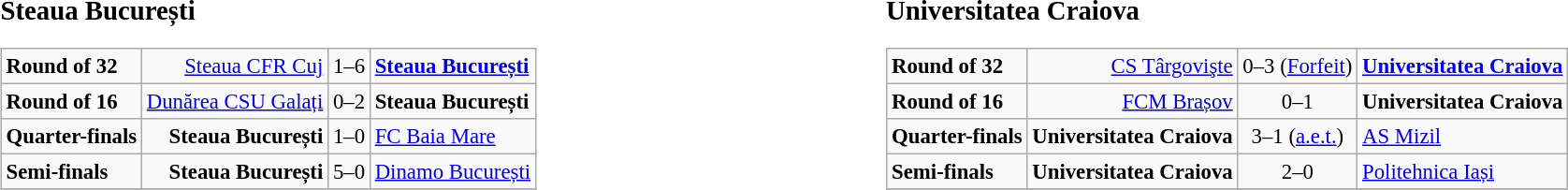<table width=100%>
<tr>
<td width=50% valign=top><br><big><strong>Steaua București</strong></big><table class="wikitable" style="font-size: 95%;">
<tr>
<td><strong>Round of 32</strong></td>
<td align=right><a href='#'>Steaua CFR Cuj</a></td>
<td align="center">1–6</td>
<td><strong><a href='#'>Steaua București</a></strong></td>
</tr>
<tr>
<td><strong>Round of 16</strong></td>
<td align=right><a href='#'>Dunărea CSU Galați</a></td>
<td align="center">0–2</td>
<td><strong>Steaua București</strong></td>
</tr>
<tr>
<td><strong>Quarter-finals</strong></td>
<td align=right><strong>Steaua București</strong></td>
<td align="center">1–0</td>
<td><a href='#'>FC Baia Mare</a></td>
</tr>
<tr>
<td><strong>Semi-finals</strong></td>
<td align=right><strong>Steaua București</strong></td>
<td align="center">5–0</td>
<td><a href='#'>Dinamo București</a></td>
</tr>
<tr>
</tr>
</table>
</td>
<td width=50% valign=top><br><big><strong>Universitatea Craiova</strong></big><table class="wikitable" style="font-size: 95%;">
<tr>
<td><strong>Round of 32</strong></td>
<td align=right><a href='#'>CS Târgovişte</a></td>
<td align="center">0–3 (<a href='#'>Forfeit</a>)</td>
<td><strong><a href='#'>Universitatea Craiova</a></strong></td>
</tr>
<tr>
<td><strong>Round of 16</strong></td>
<td align=right><a href='#'>FCM Brașov</a></td>
<td align="center">0–1</td>
<td><strong>Universitatea Craiova</strong></td>
</tr>
<tr>
<td><strong>Quarter-finals</strong></td>
<td align=right><strong>Universitatea Craiova</strong></td>
<td align="center">3–1 (<a href='#'>a.e.t.</a>)</td>
<td><a href='#'>AS Mizil</a></td>
</tr>
<tr>
<td><strong>Semi-finals</strong></td>
<td align=right><strong>Universitatea Craiova</strong></td>
<td align="center">2–0</td>
<td><a href='#'>Politehnica Iași</a></td>
</tr>
<tr valign=top>
</tr>
</table>
</td>
</tr>
</table>
